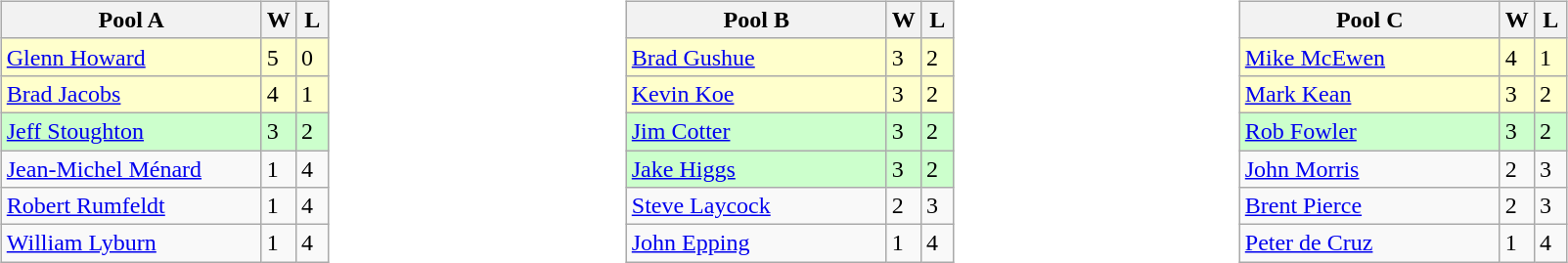<table>
<tr>
<td valign=top width=10%><br><table class=wikitable>
<tr>
<th width=170>Pool A</th>
<th width=15>W</th>
<th width=15>L</th>
</tr>
<tr bgcolor=#ffffcc>
<td> <a href='#'>Glenn Howard</a></td>
<td>5</td>
<td>0</td>
</tr>
<tr bgcolor=#ffffcc>
<td> <a href='#'>Brad Jacobs</a></td>
<td>4</td>
<td>1</td>
</tr>
<tr bgcolor=#ccffcc>
<td> <a href='#'>Jeff Stoughton</a></td>
<td>3</td>
<td>2</td>
</tr>
<tr>
<td> <a href='#'>Jean-Michel Ménard</a></td>
<td>1</td>
<td>4</td>
</tr>
<tr>
<td> <a href='#'>Robert Rumfeldt</a></td>
<td>1</td>
<td>4</td>
</tr>
<tr>
<td> <a href='#'>William Lyburn</a></td>
<td>1</td>
<td>4</td>
</tr>
</table>
</td>
<td valign=top width=10%><br><table class=wikitable>
<tr>
<th width=170>Pool B</th>
<th width=15>W</th>
<th width=15>L</th>
</tr>
<tr bgcolor=#ffffcc>
<td> <a href='#'>Brad Gushue</a></td>
<td>3</td>
<td>2</td>
</tr>
<tr bgcolor=#ffffcc>
<td> <a href='#'>Kevin Koe</a></td>
<td>3</td>
<td>2</td>
</tr>
<tr bgcolor=#ccffcc>
<td> <a href='#'>Jim Cotter</a></td>
<td>3</td>
<td>2</td>
</tr>
<tr bgcolor=#ccffcc>
<td> <a href='#'>Jake Higgs</a></td>
<td>3</td>
<td>2</td>
</tr>
<tr>
<td> <a href='#'>Steve Laycock</a></td>
<td>2</td>
<td>3</td>
</tr>
<tr>
<td> <a href='#'>John Epping</a></td>
<td>1</td>
<td>4</td>
</tr>
</table>
</td>
<td valign=top width=10%><br><table class=wikitable>
<tr>
<th width=170>Pool C</th>
<th width=15>W</th>
<th width=15>L</th>
</tr>
<tr bgcolor=#ffffcc>
<td> <a href='#'>Mike McEwen</a></td>
<td>4</td>
<td>1</td>
</tr>
<tr bgcolor=#ffffcc>
<td> <a href='#'>Mark Kean</a></td>
<td>3</td>
<td>2</td>
</tr>
<tr bgcolor=#ccffcc>
<td> <a href='#'>Rob Fowler</a></td>
<td>3</td>
<td>2</td>
</tr>
<tr>
<td> <a href='#'>John Morris</a></td>
<td>2</td>
<td>3</td>
</tr>
<tr>
<td> <a href='#'>Brent Pierce</a></td>
<td>2</td>
<td>3</td>
</tr>
<tr>
<td> <a href='#'>Peter de Cruz</a></td>
<td>1</td>
<td>4</td>
</tr>
</table>
</td>
</tr>
</table>
